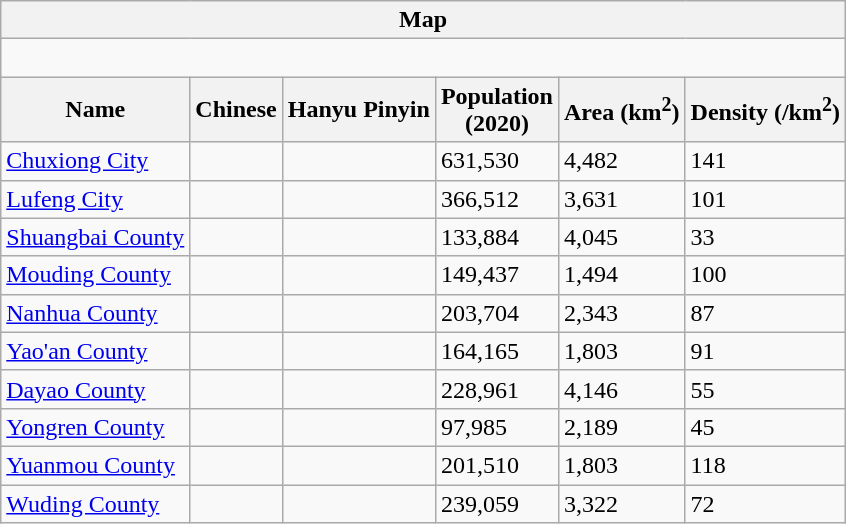<table class="wikitable"  align=center>
<tr>
<th colspan="7" align="center">Map</th>
</tr>
<tr>
<td colspan="7" align="center"><div><br> 











</div></td>
</tr>
<tr>
<th>Name</th>
<th>Chinese</th>
<th>Hanyu Pinyin</th>
<th>Population<br>(2020)</th>
<th>Area (km<sup>2</sup>)</th>
<th>Density (/km<sup>2</sup>)</th>
</tr>
<tr --------->
<td><a href='#'>Chuxiong City</a></td>
<td></td>
<td></td>
<td>631,530</td>
<td>4,482</td>
<td>141</td>
</tr>
<tr --------->
<td><a href='#'>Lufeng City</a></td>
<td></td>
<td></td>
<td>366,512</td>
<td>3,631</td>
<td>101</td>
</tr>
<tr --------->
<td><a href='#'>Shuangbai County</a></td>
<td></td>
<td></td>
<td>133,884</td>
<td>4,045</td>
<td>33</td>
</tr>
<tr --------->
<td><a href='#'>Mouding County</a></td>
<td></td>
<td></td>
<td>149,437</td>
<td>1,494</td>
<td>100</td>
</tr>
<tr --------->
<td><a href='#'>Nanhua County</a></td>
<td></td>
<td></td>
<td>203,704</td>
<td>2,343</td>
<td>87</td>
</tr>
<tr --------->
<td><a href='#'>Yao'an County</a></td>
<td></td>
<td></td>
<td>164,165</td>
<td>1,803</td>
<td>91</td>
</tr>
<tr --------->
<td><a href='#'>Dayao County</a></td>
<td></td>
<td></td>
<td>228,961</td>
<td>4,146</td>
<td>55</td>
</tr>
<tr --------->
<td><a href='#'>Yongren County</a></td>
<td></td>
<td></td>
<td>97,985</td>
<td>2,189</td>
<td>45</td>
</tr>
<tr --------->
<td><a href='#'>Yuanmou County</a></td>
<td></td>
<td></td>
<td>201,510</td>
<td>1,803</td>
<td>118</td>
</tr>
<tr --------->
<td><a href='#'>Wuding County</a></td>
<td></td>
<td></td>
<td>239,059</td>
<td>3,322</td>
<td>72</td>
</tr>
</table>
